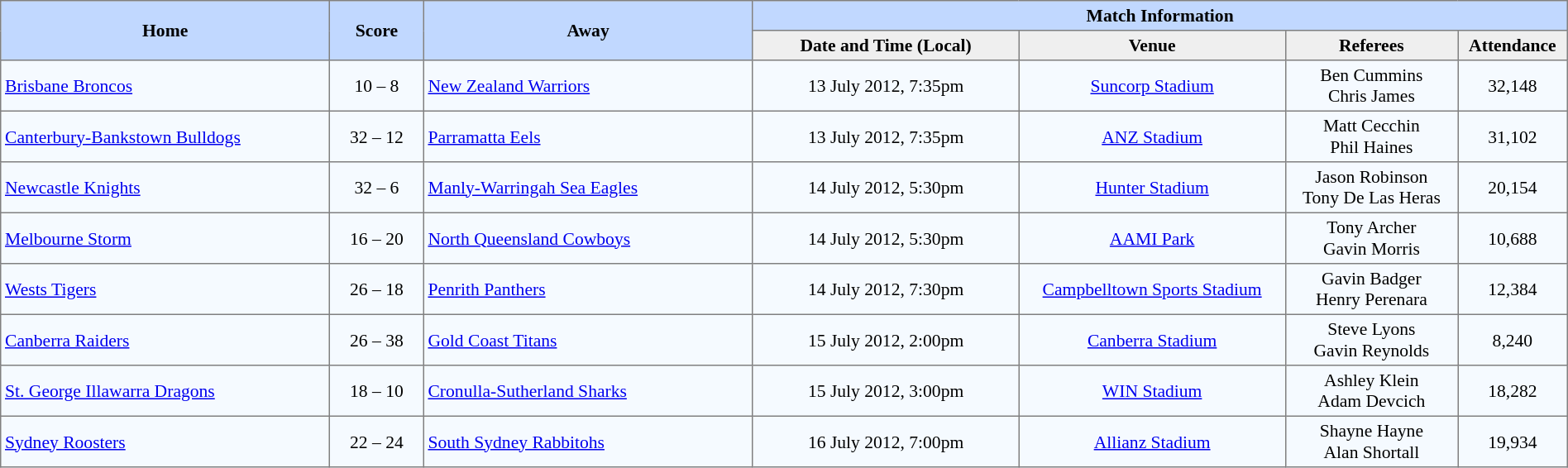<table border="1" cellpadding="3" cellspacing="0" style="border-collapse:collapse; font-size:90%; width:100%;">
<tr style="background:#c1d8ff;">
<th rowspan="2" style="width:21%;">Home</th>
<th rowspan="2" style="width:6%;">Score</th>
<th rowspan="2" style="width:21%;">Away</th>
<th colspan=6>Match Information</th>
</tr>
<tr style="background:#efefef;">
<th width=17%>Date and Time (Local)</th>
<th width=17%>Venue</th>
<th width=11%>Referees</th>
<th width=7%>Attendance</th>
</tr>
<tr style="text-align:center; background:#f5faff;">
<td align=left>  <a href='#'>Brisbane Broncos</a></td>
<td>10 – 8</td>
<td align=left>  <a href='#'>New Zealand Warriors</a></td>
<td>13 July 2012, 7:35pm</td>
<td><a href='#'>Suncorp Stadium</a></td>
<td>Ben Cummins <br> Chris James</td>
<td>32,148</td>
</tr>
<tr style="text-align:center; background:#f5faff;">
<td align=left> <a href='#'>Canterbury-Bankstown Bulldogs</a></td>
<td>32 – 12</td>
<td align=left> <a href='#'>Parramatta Eels</a></td>
<td>13 July 2012, 7:35pm</td>
<td><a href='#'>ANZ Stadium</a></td>
<td>Matt Cecchin <br> Phil Haines</td>
<td>31,102</td>
</tr>
<tr style="text-align:center; background:#f5faff;">
<td align=left> <a href='#'>Newcastle Knights</a></td>
<td>32 – 6</td>
<td align=left> <a href='#'>Manly-Warringah Sea Eagles</a></td>
<td>14 July 2012, 5:30pm</td>
<td><a href='#'>Hunter Stadium</a></td>
<td>Jason Robinson <br> Tony De Las Heras</td>
<td>20,154</td>
</tr>
<tr style="text-align:center; background:#f5faff;">
<td align=left> <a href='#'>Melbourne Storm</a></td>
<td>16 – 20</td>
<td align=left> <a href='#'>North Queensland Cowboys</a></td>
<td>14 July 2012, 5:30pm</td>
<td><a href='#'>AAMI Park</a></td>
<td>Tony Archer <br> Gavin Morris</td>
<td>10,688</td>
</tr>
<tr style="text-align:center; background:#f5faff;">
<td align=left> <a href='#'>Wests Tigers</a></td>
<td>26 – 18</td>
<td align=left> <a href='#'>Penrith Panthers</a></td>
<td>14 July 2012, 7:30pm</td>
<td><a href='#'>Campbelltown Sports Stadium</a></td>
<td>Gavin Badger <br> Henry Perenara</td>
<td>12,384</td>
</tr>
<tr style="text-align:center; background:#f5faff;">
<td align=left> <a href='#'>Canberra Raiders</a></td>
<td>26 – 38</td>
<td align=left> <a href='#'>Gold Coast Titans</a></td>
<td>15 July 2012, 2:00pm</td>
<td><a href='#'>Canberra Stadium</a></td>
<td>Steve Lyons <br> Gavin Reynolds</td>
<td>8,240</td>
</tr>
<tr style="text-align:center; background:#f5faff;">
<td align=left> <a href='#'>St. George Illawarra Dragons</a></td>
<td>18 – 10</td>
<td align=left> <a href='#'>Cronulla-Sutherland Sharks</a></td>
<td>15 July 2012, 3:00pm</td>
<td><a href='#'>WIN Stadium</a></td>
<td>Ashley Klein <br> Adam Devcich</td>
<td>18,282</td>
</tr>
<tr style="text-align:center; background:#f5faff;">
<td align=left> <a href='#'>Sydney Roosters</a></td>
<td>22 – 24</td>
<td align=left> <a href='#'>South Sydney Rabbitohs</a></td>
<td>16 July 2012, 7:00pm</td>
<td><a href='#'>Allianz Stadium</a></td>
<td>Shayne Hayne <br> Alan Shortall</td>
<td>19,934</td>
</tr>
</table>
